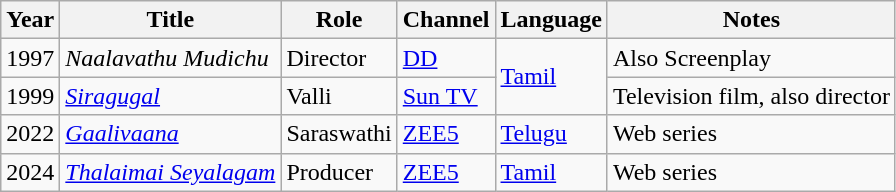<table class="wikitable sortable">
<tr>
<th scope="col">Year</th>
<th scope="col">Title</th>
<th scope="col">Role</th>
<th scope="col">Channel</th>
<th scope="col">Language</th>
<th scope="col" class="unsortable">Notes</th>
</tr>
<tr>
<td>1997</td>
<td><em>Naalavathu Mudichu</em></td>
<td>Director</td>
<td><a href='#'>DD</a></td>
<td rowspan="2"><a href='#'>Tamil</a></td>
<td>Also Screenplay</td>
</tr>
<tr>
<td>1999</td>
<td><em><a href='#'>Siragugal</a></em></td>
<td>Valli</td>
<td><a href='#'>Sun TV</a></td>
<td>Television film, also director</td>
</tr>
<tr>
<td>2022</td>
<td><em><a href='#'>Gaalivaana</a></em></td>
<td>Saraswathi</td>
<td><a href='#'>ZEE5</a></td>
<td><a href='#'>Telugu</a></td>
<td>Web series</td>
</tr>
<tr>
<td>2024</td>
<td><em><a href='#'>Thalaimai Seyalagam</a></em></td>
<td>Producer</td>
<td><a href='#'>ZEE5</a></td>
<td><a href='#'>Tamil</a></td>
<td>Web series</td>
</tr>
</table>
